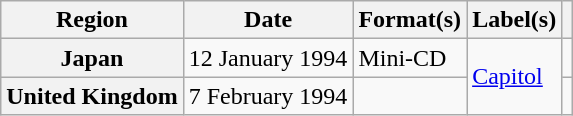<table class="wikitable plainrowheaders">
<tr>
<th scope="col">Region</th>
<th scope="col">Date</th>
<th scope="col">Format(s)</th>
<th scope="col">Label(s)</th>
<th scope="col"></th>
</tr>
<tr>
<th scope="row">Japan</th>
<td>12 January 1994</td>
<td>Mini-CD</td>
<td rowspan="2"><a href='#'>Capitol</a></td>
<td></td>
</tr>
<tr>
<th scope="row">United Kingdom</th>
<td>7 February 1994</td>
<td></td>
<td></td>
</tr>
</table>
